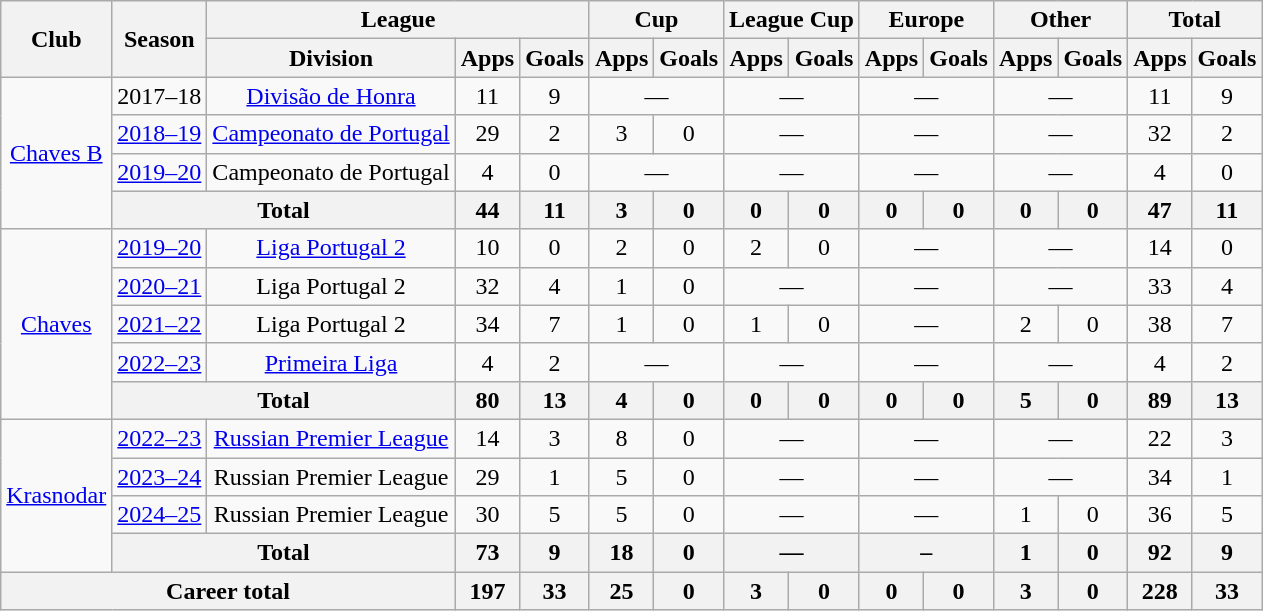<table class="wikitable" style="text-align: center;">
<tr>
<th rowspan="2">Club</th>
<th rowspan="2">Season</th>
<th colspan="3">League</th>
<th colspan="2">Cup</th>
<th colspan="2">League Cup</th>
<th colspan="2">Europe</th>
<th colspan="2">Other</th>
<th colspan="2">Total</th>
</tr>
<tr>
<th>Division</th>
<th>Apps</th>
<th>Goals</th>
<th>Apps</th>
<th>Goals</th>
<th>Apps</th>
<th>Goals</th>
<th>Apps</th>
<th>Goals</th>
<th>Apps</th>
<th>Goals</th>
<th>Apps</th>
<th>Goals</th>
</tr>
<tr>
<td rowspan="4"><a href='#'>Chaves B</a></td>
<td>2017–18</td>
<td><a href='#'>Divisão de Honra</a></td>
<td>11</td>
<td>9</td>
<td colspan="2">—</td>
<td colspan="2">—</td>
<td colspan="2">—</td>
<td colspan="2">—</td>
<td>11</td>
<td>9</td>
</tr>
<tr>
<td><a href='#'>2018–19</a></td>
<td><a href='#'>Campeonato de Portugal</a></td>
<td>29</td>
<td>2</td>
<td>3</td>
<td>0</td>
<td colspan="2">—</td>
<td colspan="2">—</td>
<td colspan="2">—</td>
<td>32</td>
<td>2</td>
</tr>
<tr>
<td><a href='#'>2019–20</a></td>
<td>Campeonato de Portugal</td>
<td>4</td>
<td>0</td>
<td colspan="2">—</td>
<td colspan="2">—</td>
<td colspan="2">—</td>
<td colspan="2">—</td>
<td>4</td>
<td>0</td>
</tr>
<tr>
<th colspan=2>Total</th>
<th>44</th>
<th>11</th>
<th>3</th>
<th>0</th>
<th>0</th>
<th>0</th>
<th>0</th>
<th>0</th>
<th>0</th>
<th>0</th>
<th>47</th>
<th>11</th>
</tr>
<tr>
<td rowspan="5"><a href='#'>Chaves</a></td>
<td><a href='#'>2019–20</a></td>
<td><a href='#'>Liga Portugal 2</a></td>
<td>10</td>
<td>0</td>
<td>2</td>
<td>0</td>
<td>2</td>
<td>0</td>
<td colspan="2">—</td>
<td colspan="2">—</td>
<td>14</td>
<td>0</td>
</tr>
<tr>
<td><a href='#'>2020–21</a></td>
<td>Liga Portugal 2</td>
<td>32</td>
<td>4</td>
<td>1</td>
<td>0</td>
<td colspan="2">—</td>
<td colspan="2">—</td>
<td colspan="2">—</td>
<td>33</td>
<td>4</td>
</tr>
<tr>
<td><a href='#'>2021–22</a></td>
<td>Liga Portugal 2</td>
<td>34</td>
<td>7</td>
<td>1</td>
<td>0</td>
<td>1</td>
<td>0</td>
<td colspan="2">—</td>
<td>2</td>
<td>0</td>
<td>38</td>
<td>7</td>
</tr>
<tr>
<td><a href='#'>2022–23</a></td>
<td><a href='#'>Primeira Liga</a></td>
<td>4</td>
<td>2</td>
<td colspan="2">—</td>
<td colspan="2">—</td>
<td colspan="2">—</td>
<td colspan="2">—</td>
<td>4</td>
<td>2</td>
</tr>
<tr>
<th colspan=2>Total</th>
<th>80</th>
<th>13</th>
<th>4</th>
<th>0</th>
<th>0</th>
<th>0</th>
<th>0</th>
<th>0</th>
<th>5</th>
<th>0</th>
<th>89</th>
<th>13</th>
</tr>
<tr>
<td rowspan="4"><a href='#'>Krasnodar</a></td>
<td><a href='#'>2022–23</a></td>
<td><a href='#'>Russian Premier League</a></td>
<td>14</td>
<td>3</td>
<td>8</td>
<td>0</td>
<td colspan="2">—</td>
<td colspan="2">—</td>
<td colspan="2">—</td>
<td>22</td>
<td>3</td>
</tr>
<tr>
<td><a href='#'>2023–24</a></td>
<td>Russian Premier League</td>
<td>29</td>
<td>1</td>
<td>5</td>
<td>0</td>
<td colspan="2">—</td>
<td colspan="2">—</td>
<td colspan="2">—</td>
<td>34</td>
<td>1</td>
</tr>
<tr>
<td><a href='#'>2024–25</a></td>
<td>Russian Premier League</td>
<td>30</td>
<td>5</td>
<td>5</td>
<td>0</td>
<td colspan="2">—</td>
<td colspan="2">—</td>
<td>1</td>
<td>0</td>
<td>36</td>
<td>5</td>
</tr>
<tr>
<th colspan="2">Total</th>
<th>73</th>
<th>9</th>
<th>18</th>
<th>0</th>
<th colspan="2">—</th>
<th colspan=2>–</th>
<th>1</th>
<th>0</th>
<th>92</th>
<th>9</th>
</tr>
<tr>
<th colspan="3">Career total</th>
<th>197</th>
<th>33</th>
<th>25</th>
<th>0</th>
<th>3</th>
<th>0</th>
<th>0</th>
<th>0</th>
<th>3</th>
<th>0</th>
<th>228</th>
<th>33</th>
</tr>
</table>
